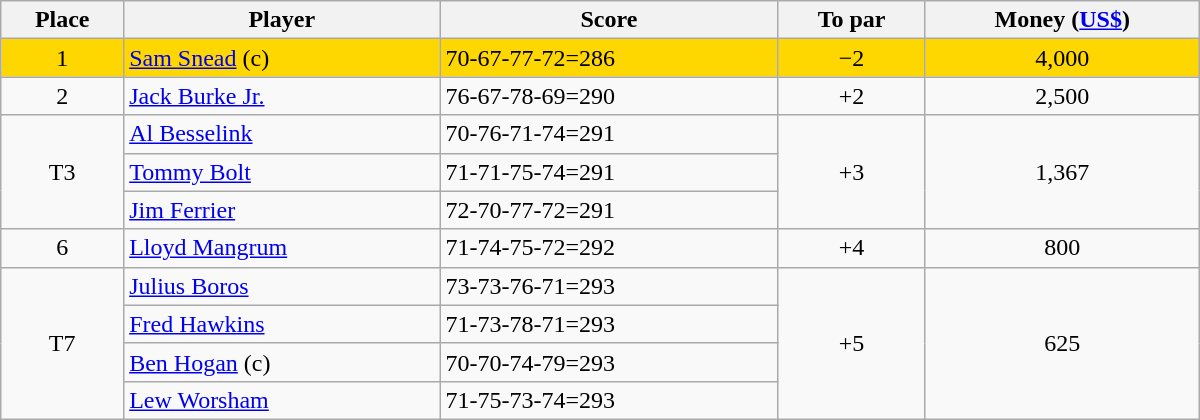<table class="wikitable" style="width:50em;margin-bottom:0;">
<tr>
<th>Place</th>
<th>Player</th>
<th>Score</th>
<th>To par</th>
<th>Money (<a href='#'>US$</a>)</th>
</tr>
<tr style="background:gold">
<td align=center>1</td>
<td> <a href='#'>Sam Snead</a> (c)</td>
<td>70-67-77-72=286</td>
<td align=center>−2</td>
<td align=center>4,000</td>
</tr>
<tr>
<td align=center>2</td>
<td> <a href='#'>Jack Burke Jr.</a></td>
<td>76-67-78-69=290</td>
<td align=center>+2</td>
<td align=center>2,500</td>
</tr>
<tr>
<td rowspan=3 align=center>T3</td>
<td> <a href='#'>Al Besselink</a></td>
<td>70-76-71-74=291</td>
<td rowspan=3 align=center>+3</td>
<td rowspan=3 align=center>1,367</td>
</tr>
<tr>
<td> <a href='#'>Tommy Bolt</a></td>
<td>71-71-75-74=291</td>
</tr>
<tr>
<td> <a href='#'>Jim Ferrier</a></td>
<td>72-70-77-72=291</td>
</tr>
<tr>
<td align=center>6</td>
<td> <a href='#'>Lloyd Mangrum</a></td>
<td>71-74-75-72=292</td>
<td align=center>+4</td>
<td align=center>800</td>
</tr>
<tr>
<td rowspan=4 align=center>T7</td>
<td> <a href='#'>Julius Boros</a></td>
<td>73-73-76-71=293</td>
<td rowspan=4 align=center>+5</td>
<td rowspan=4 align=center>625</td>
</tr>
<tr>
<td> <a href='#'>Fred Hawkins</a></td>
<td>71-73-78-71=293</td>
</tr>
<tr>
<td> <a href='#'>Ben Hogan</a> (c)</td>
<td>70-70-74-79=293</td>
</tr>
<tr>
<td> <a href='#'>Lew Worsham</a></td>
<td>71-75-73-74=293</td>
</tr>
</table>
